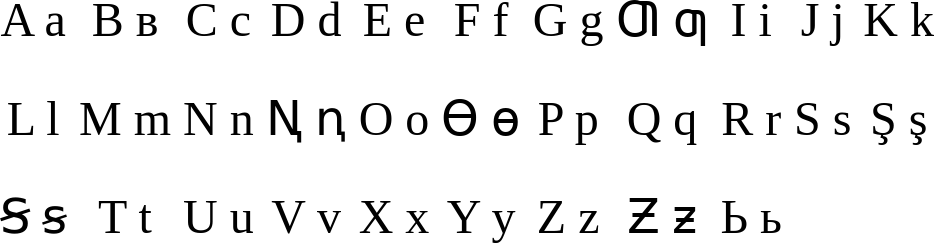<table class=standard cellpadding=3 style="font-family:Times New Roman; font-size: 2em; line-height: 1.8em; text-align: center;">
<tr>
<td style=«width:2em;»>A a</td>
<td style=«width:2em;»>B в</td>
<td style=«width:2em;»>C c</td>
<td style=«width:2em;»>D d</td>
<td style=«width:2em;»>E e</td>
<td style=«width:2em;»>F f</td>
<td style=«width:2em;»>G g</td>
<td style=«width:2em;»>Ƣ ƣ</td>
<td style=«width:2em;»>I i</td>
<td style=«width:2em;»>J j</td>
<td style=«width:2em;»>K k</td>
</tr>
<tr>
<td style=«width:2em;»>L l</td>
<td style=«width:2em;»>M m</td>
<td style=«width:2em;»>N n</td>
<td style=«width:2em;»>Ꞑ ꞑ</td>
<td style=«width:2em;»>O o</td>
<td style=«width:2em;»>Ө ө</td>
<td style=«width:2em;»>P p</td>
<td style=«width:2em;»>Q q</td>
<td style=«width:2em;»>R r</td>
<td style=«width:2em;»>S s</td>
<td style=«width:2em;»>Ş ş</td>
</tr>
<tr>
<td style=«width:2em;»>Ꞩ ꞩ</td>
<td style=«width:2em;»>T t</td>
<td style=«width:2em;»>U u</td>
<td style=«width:2em;»>V v</td>
<td style=«width:2em;»>X x</td>
<td style=«width:2em;»>Y y</td>
<td style=«width:2em;»>Z z</td>
<td style=«width:2em;»>Ƶ ƶ</td>
<td style=«width:2em;»>Ь ь</td>
</tr>
</table>
